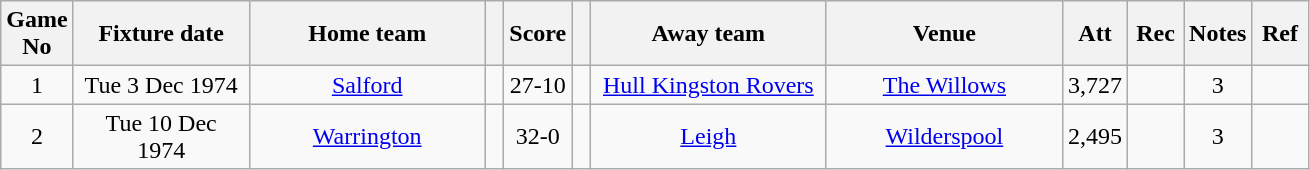<table class="wikitable" style="text-align:center;">
<tr>
<th width=20 abbr="No">Game No</th>
<th width=110 abbr="Date">Fixture date</th>
<th width=150 abbr="Home team">Home team</th>
<th width=5 abbr="space"></th>
<th width=20 abbr="Score">Score</th>
<th width=5 abbr="space"></th>
<th width=150 abbr="Away team">Away team</th>
<th width=150 abbr="Venue">Venue</th>
<th width=30 abbr="Att">Att</th>
<th width=30 abbr="Rec">Rec</th>
<th width=20 abbr="Notes">Notes</th>
<th width=30 abbr="Ref">Ref</th>
</tr>
<tr>
<td>1</td>
<td>Tue 3 Dec 1974</td>
<td><a href='#'>Salford</a></td>
<td></td>
<td>27-10</td>
<td></td>
<td><a href='#'>Hull Kingston Rovers</a></td>
<td><a href='#'>The Willows</a></td>
<td>3,727</td>
<td></td>
<td>3</td>
<td></td>
</tr>
<tr>
<td>2</td>
<td>Tue 10 Dec 1974</td>
<td><a href='#'>Warrington</a></td>
<td></td>
<td>32-0</td>
<td></td>
<td><a href='#'>Leigh</a></td>
<td><a href='#'>Wilderspool</a></td>
<td>2,495</td>
<td></td>
<td>3</td>
<td></td>
</tr>
</table>
